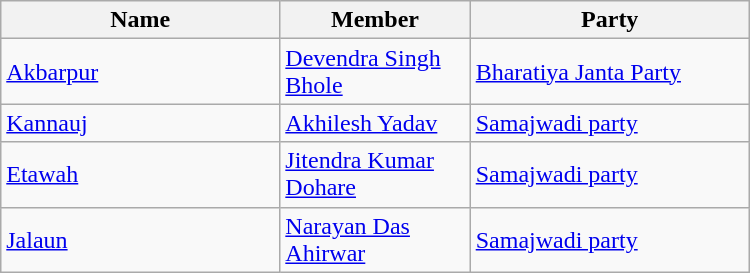<table class="wikitable" width="500px">
<tr>
<th width="150px">Name</th>
<th width="100px">Member</th>
<th width="150px">Party</th>
</tr>
<tr>
<td><a href='#'>Akbarpur</a></td>
<td><a href='#'>Devendra Singh Bhole</a></td>
<td><a href='#'>Bharatiya Janta Party</a></td>
</tr>
<tr>
<td><a href='#'>Kannauj</a></td>
<td><a href='#'>Akhilesh Yadav</a></td>
<td><a href='#'>Samajwadi party</a></td>
</tr>
<tr>
<td><a href='#'>Etawah</a></td>
<td><a href='#'>Jitendra Kumar Dohare</a></td>
<td><a href='#'>Samajwadi party</a></td>
</tr>
<tr>
<td><a href='#'>Jalaun</a></td>
<td><a href='#'>Narayan Das Ahirwar</a></td>
<td><a href='#'>Samajwadi party</a></td>
</tr>
</table>
